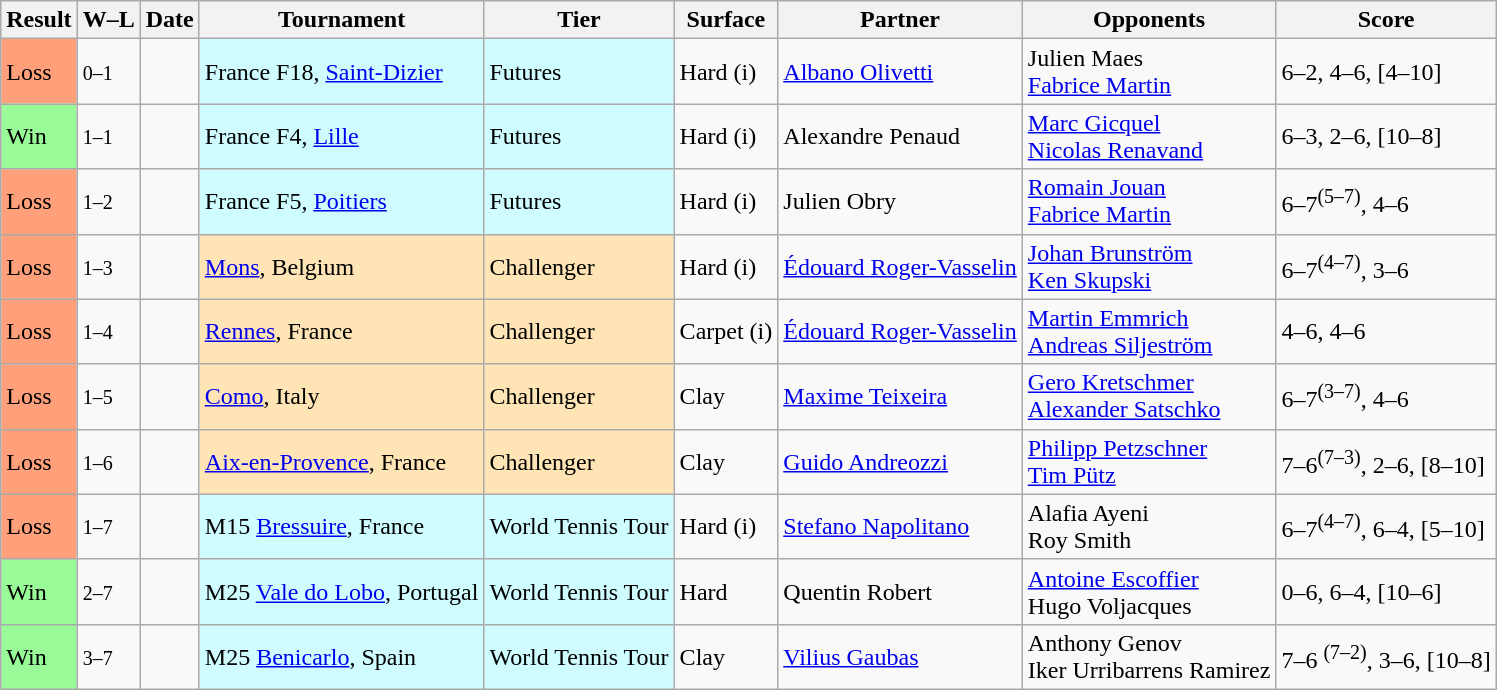<table class="sortable wikitable">
<tr>
<th>Result</th>
<th class="unsortable">W–L</th>
<th>Date</th>
<th>Tournament</th>
<th>Tier</th>
<th>Surface</th>
<th>Partner</th>
<th>Opponents</th>
<th class="unsortable">Score</th>
</tr>
<tr>
<td bgcolor=#FFA07A>Loss</td>
<td><small>0–1</small></td>
<td></td>
<td style="background:#cffcff;">France F18, <a href='#'>Saint-Dizier</a></td>
<td style="background:#cffcff;">Futures</td>
<td>Hard (i)</td>
<td> <a href='#'>Albano Olivetti</a></td>
<td> Julien Maes<br> <a href='#'>Fabrice Martin</a></td>
<td>6–2, 4–6, [4–10]</td>
</tr>
<tr>
<td bgcolor=98FB98>Win</td>
<td><small>1–1</small></td>
<td></td>
<td style="background:#cffcff;">France F4, <a href='#'>Lille</a></td>
<td style="background:#cffcff;">Futures</td>
<td>Hard (i)</td>
<td> Alexandre Penaud</td>
<td> <a href='#'>Marc Gicquel</a><br> <a href='#'>Nicolas Renavand</a></td>
<td>6–3, 2–6, [10–8]</td>
</tr>
<tr>
<td bgcolor=#FFA07A>Loss</td>
<td><small>1–2</small></td>
<td></td>
<td style="background:#cffcff;">France F5, <a href='#'>Poitiers</a></td>
<td style="background:#cffcff;">Futures</td>
<td>Hard (i)</td>
<td> Julien Obry</td>
<td> <a href='#'>Romain Jouan</a><br> <a href='#'>Fabrice Martin</a></td>
<td>6–7<sup>(5–7)</sup>, 4–6</td>
</tr>
<tr>
<td bgcolor=#FFA07A>Loss</td>
<td><small>1–3</small></td>
<td><a href='#'></a></td>
<td style="background:moccasin;"><a href='#'>Mons</a>, Belgium</td>
<td style="background:moccasin;">Challenger</td>
<td>Hard (i)</td>
<td> <a href='#'>Édouard Roger-Vasselin</a></td>
<td> <a href='#'>Johan Brunström</a><br> <a href='#'>Ken Skupski</a></td>
<td>6–7<sup>(4–7)</sup>, 3–6</td>
</tr>
<tr>
<td bgcolor=#FFA07A>Loss</td>
<td><small>1–4</small></td>
<td><a href='#'></a></td>
<td style="background:moccasin;"><a href='#'>Rennes</a>, France</td>
<td style="background:moccasin;">Challenger</td>
<td>Carpet (i)</td>
<td> <a href='#'>Édouard Roger-Vasselin</a></td>
<td> <a href='#'>Martin Emmrich</a><br> <a href='#'>Andreas Siljeström</a></td>
<td>4–6, 4–6</td>
</tr>
<tr>
<td bgcolor=#FFA07A>Loss</td>
<td><small>1–5</small></td>
<td><a href='#'></a></td>
<td style="background:moccasin;"><a href='#'>Como</a>, Italy</td>
<td style="background:moccasin;">Challenger</td>
<td>Clay</td>
<td> <a href='#'>Maxime Teixeira</a></td>
<td> <a href='#'>Gero Kretschmer</a><br> <a href='#'>Alexander Satschko</a></td>
<td>6–7<sup>(3–7)</sup>, 4–6</td>
</tr>
<tr>
<td bgcolor=#FFA07A>Loss</td>
<td><small>1–6</small></td>
<td><a href='#'></a></td>
<td style="background:moccasin;"><a href='#'>Aix-en-Provence</a>, France</td>
<td style="background:moccasin;">Challenger</td>
<td>Clay</td>
<td> <a href='#'>Guido Andreozzi</a></td>
<td> <a href='#'>Philipp Petzschner</a><br> <a href='#'>Tim Pütz</a></td>
<td>7–6<sup>(7–3)</sup>, 2–6, [8–10]</td>
</tr>
<tr>
<td bgcolor=#FFA07A>Loss</td>
<td><small>1–7</small></td>
<td></td>
<td style="background:#cffcff;">M15 <a href='#'>Bressuire</a>, France</td>
<td style="background:#cffcff;">World Tennis Tour</td>
<td>Hard (i)</td>
<td> <a href='#'>Stefano Napolitano</a></td>
<td> Alafia Ayeni<br> Roy Smith</td>
<td>6–7<sup>(4–7)</sup>, 6–4, [5–10]</td>
</tr>
<tr>
<td bgcolor=#98FB98>Win</td>
<td><small>2–7</small></td>
<td></td>
<td style="background:#cffcff;">M25 <a href='#'>Vale do Lobo</a>, Portugal</td>
<td style="background:#cffcff;">World Tennis Tour</td>
<td>Hard</td>
<td> Quentin Robert</td>
<td> <a href='#'>Antoine Escoffier</a> <br> Hugo Voljacques</td>
<td>0–6, 6–4, [10–6]</td>
</tr>
<tr>
<td bgcolor=#98FB98>Win</td>
<td><small>3–7</small></td>
<td></td>
<td style="background:#cffcff;">M25 <a href='#'>Benicarlo</a>, Spain</td>
<td style="background:#cffcff;">World Tennis Tour</td>
<td>Clay</td>
<td> <a href='#'>Vilius Gaubas</a></td>
<td> Anthony Genov <br> Iker Urribarrens Ramirez</td>
<td>7–6 <sup>(7–2)</sup>, 3–6, [10–8]</td>
</tr>
</table>
